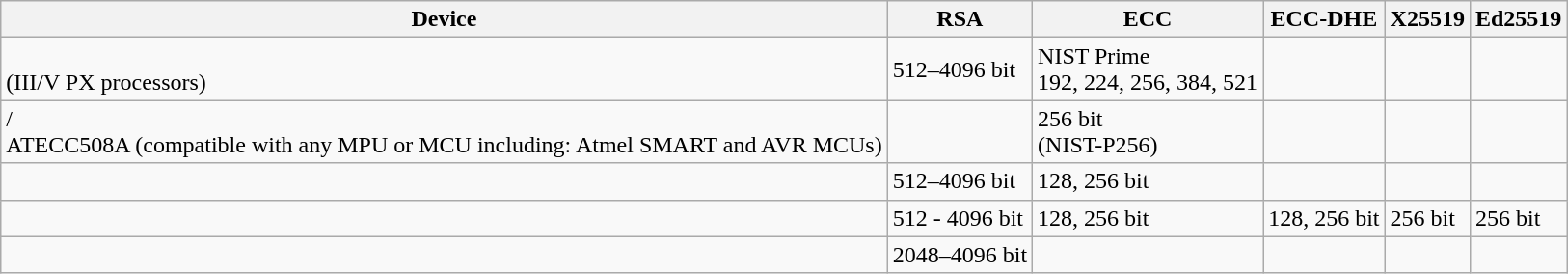<table class="wikitable">
<tr>
<th>Device</th>
<th>RSA</th>
<th>ECC</th>
<th>ECC-DHE</th>
<th>X25519</th>
<th>Ed25519</th>
</tr>
<tr>
<td><br>(III/V PX processors)</td>
<td>512–4096 bit</td>
<td>NIST Prime<br>192, 224, 256, 384, 521</td>
<td></td>
<td></td>
<td></td>
</tr>
<tr>
<td>/<br>ATECC508A (compatible with any MPU or MCU including: Atmel SMART and AVR MCUs)</td>
<td></td>
<td>256 bit<br>(NIST-P256)</td>
<td></td>
<td></td>
<td></td>
</tr>
<tr>
<td></td>
<td>512–4096 bit</td>
<td>128, 256 bit</td>
<td></td>
<td></td>
<td></td>
</tr>
<tr>
<td></td>
<td>512 - 4096 bit</td>
<td>128, 256 bit</td>
<td>128, 256 bit</td>
<td>256 bit</td>
<td>256 bit</td>
</tr>
<tr>
<td></td>
<td>2048–4096 bit</td>
<td></td>
<td></td>
<td></td>
<td></td>
</tr>
</table>
